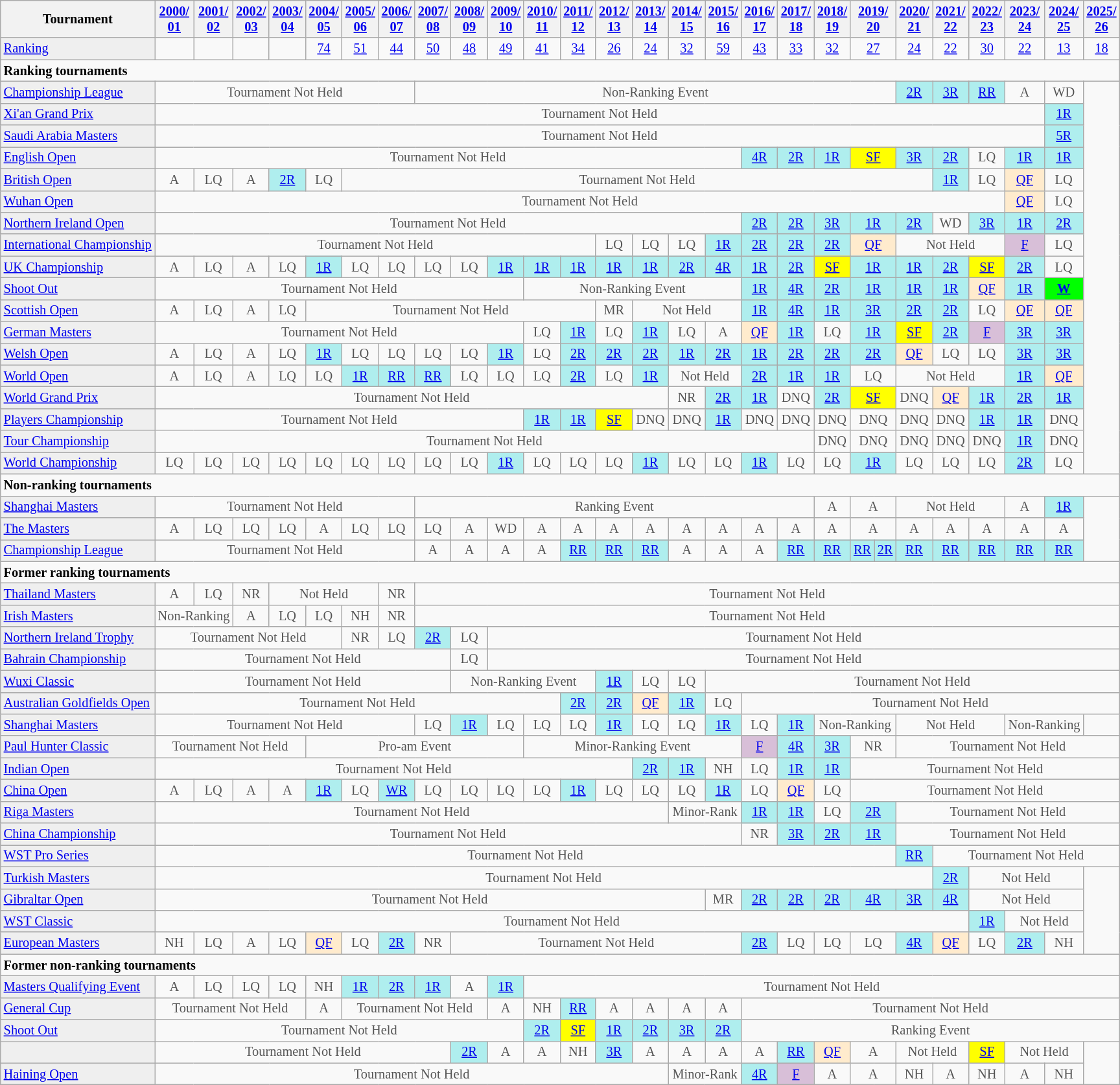<table class="wikitable" style="font-size:85%;">
<tr>
<th>Tournament</th>
<th><a href='#'>2000/<br>01</a></th>
<th><a href='#'>2001/<br>02</a></th>
<th><a href='#'>2002/<br>03</a></th>
<th><a href='#'>2003/<br>04</a></th>
<th><a href='#'>2004/<br>05</a></th>
<th><a href='#'>2005/<br>06</a></th>
<th><a href='#'>2006/<br>07</a></th>
<th><a href='#'>2007/<br>08</a></th>
<th><a href='#'>2008/<br>09</a></th>
<th><a href='#'>2009/<br>10</a></th>
<th><a href='#'>2010/<br>11</a></th>
<th><a href='#'>2011/<br>12</a></th>
<th><a href='#'>2012/<br>13</a></th>
<th><a href='#'>2013/<br>14</a></th>
<th><a href='#'>2014/<br>15</a></th>
<th><a href='#'>2015/<br>16</a></th>
<th><a href='#'>2016/<br>17</a></th>
<th><a href='#'>2017/<br>18</a></th>
<th><a href='#'>2018/<br>19</a></th>
<th colspan="2"><a href='#'>2019/<br>20</a></th>
<th><a href='#'>2020/<br>21</a></th>
<th><a href='#'>2021/<br>22</a></th>
<th><a href='#'>2022/<br>23</a></th>
<th><a href='#'>2023/<br>24</a></th>
<th><a href='#'>2024/<br>25</a></th>
<th><a href='#'>2025/<br>26</a></th>
</tr>
<tr>
<td style="background:#EFEFEF;"><a href='#'>Ranking</a></td>
<td align=center></td>
<td align=center></td>
<td align=center></td>
<td align=center></td>
<td align=center><a href='#'>74</a></td>
<td align=center><a href='#'>51</a></td>
<td align=center><a href='#'>44</a></td>
<td align=center><a href='#'>50</a></td>
<td align=center><a href='#'>48</a></td>
<td align=center><a href='#'>49</a></td>
<td align=center><a href='#'>41</a></td>
<td align=center><a href='#'>34</a></td>
<td align=center><a href='#'>26</a></td>
<td align=center><a href='#'>24</a></td>
<td align=center><a href='#'>32</a></td>
<td align=center><a href='#'>59</a></td>
<td align=center><a href='#'>43</a></td>
<td align=center><a href='#'>33</a></td>
<td align=center><a href='#'>32</a></td>
<td align=center colspan="2"><a href='#'>27</a></td>
<td align=center><a href='#'>24</a></td>
<td align=center><a href='#'>22</a></td>
<td align=center><a href='#'>30</a></td>
<td align=center><a href='#'>22</a></td>
<td align=center><a href='#'>13</a></td>
<td align=center><a href='#'>18</a></td>
</tr>
<tr>
<td colspan=30><strong>Ranking tournaments</strong></td>
</tr>
<tr>
<td style="background:#EFEFEF;"><a href='#'>Championship League</a></td>
<td align="center" colspan="7" style="color:#555555;">Tournament Not Held</td>
<td align="center" colspan="14" style="color:#555555;">Non-Ranking Event</td>
<td align="center" style="background:#afeeee;"><a href='#'>2R</a></td>
<td align="center" style="background:#afeeee;"><a href='#'>3R</a></td>
<td align="center" style="background:#afeeee;"><a href='#'>RR</a></td>
<td align="center" style="color:#555555;">A</td>
<td align="center" style="color:#555555;">WD</td>
</tr>
<tr>
<td style="background:#EFEFEF;"><a href='#'>Xi'an Grand Prix</a></td>
<td align="center" colspan="25" style="color:#555555;">Tournament Not Held</td>
<td align="center" style="background:#afeeee;"><a href='#'>1R</a></td>
</tr>
<tr>
<td style="background:#EFEFEF;"><a href='#'>Saudi Arabia Masters</a></td>
<td align="center" colspan="25" style="color:#555555;">Tournament Not Held</td>
<td align="center" style="background:#afeeee;"><a href='#'>5R</a></td>
</tr>
<tr>
<td style="background:#EFEFEF;"><a href='#'>English Open</a></td>
<td align="center" colspan="16" style="color:#555555;">Tournament Not Held</td>
<td align="center" style="background:#afeeee;"><a href='#'>4R</a></td>
<td align="center" style="background:#afeeee;"><a href='#'>2R</a></td>
<td align="center" style="background:#afeeee;"><a href='#'>1R</a></td>
<td align="center" colspan="2" style="background:yellow;"><a href='#'>SF</a></td>
<td align="center" style="background:#afeeee;"><a href='#'>3R</a></td>
<td align="center" style="background:#afeeee;"><a href='#'>2R</a></td>
<td align="center" style="color:#555555;">LQ</td>
<td align="center" style="background:#afeeee;"><a href='#'>1R</a></td>
<td align="center" style="background:#afeeee;"><a href='#'>1R</a></td>
</tr>
<tr>
<td style="background:#EFEFEF;"><a href='#'>British Open</a></td>
<td align="center" style="color:#555555;">A</td>
<td align="center" style="color:#555555;">LQ</td>
<td align="center" style="color:#555555;">A</td>
<td align="center" style="background:#afeeee;"><a href='#'>2R</a></td>
<td align="center" style="color:#555555;">LQ</td>
<td align="center" colspan="17" style="color:#555555;">Tournament Not Held</td>
<td align="center" style="background:#afeeee;"><a href='#'>1R</a></td>
<td align="center" style="color:#555555;">LQ</td>
<td align="center" style="background:#ffebcd;"><a href='#'>QF</a></td>
<td align="center" style="color:#555555;">LQ</td>
</tr>
<tr>
<td style="background:#EFEFEF;"><a href='#'>Wuhan Open</a></td>
<td align="center" colspan="24" style="color:#555555;">Tournament Not Held</td>
<td align="center" style="background:#ffebcd;"><a href='#'>QF</a></td>
<td align="center" style="color:#555555;">LQ</td>
</tr>
<tr>
<td style="background:#EFEFEF;"><a href='#'>Northern Ireland Open</a></td>
<td align="center" colspan="16" style="color:#555555;">Tournament Not Held</td>
<td align="center" style="background:#afeeee;"><a href='#'>2R</a></td>
<td align="center" style="background:#afeeee;"><a href='#'>2R</a></td>
<td align="center" style="background:#afeeee;"><a href='#'>3R</a></td>
<td align="center" colspan="2" style="background:#afeeee;"><a href='#'>1R</a></td>
<td align="center" style="background:#afeeee;"><a href='#'>2R</a></td>
<td align="center" style="color:#555555;">WD</td>
<td align="center" style="background:#afeeee;"><a href='#'>3R</a></td>
<td align="center" style="background:#afeeee;"><a href='#'>1R</a></td>
<td align="center" style="background:#afeeee;"><a href='#'>2R</a></td>
</tr>
<tr>
<td style="background:#EFEFEF;"><a href='#'>International Championship</a></td>
<td align="center" colspan="12" style="color:#555555;">Tournament Not Held</td>
<td align="center" style="color:#555555;">LQ</td>
<td align="center" style="color:#555555;">LQ</td>
<td align="center" style="color:#555555;">LQ</td>
<td align="center" style="background:#afeeee;"><a href='#'>1R</a></td>
<td align="center" style="background:#afeeee;"><a href='#'>2R</a></td>
<td align="center" style="background:#afeeee;"><a href='#'>2R</a></td>
<td align="center" style="background:#afeeee;"><a href='#'>2R</a></td>
<td align="center" colspan="2" style="background:#ffebcd;"><a href='#'>QF</a></td>
<td align="center" colspan="3" style="color:#555555;">Not Held</td>
<td align="center" style="background:thistle;"><a href='#'>F</a></td>
<td align="center" style="color:#555555;">LQ</td>
</tr>
<tr>
<td style="background:#EFEFEF;"><a href='#'>UK Championship</a></td>
<td align="center" style="color:#555555;">A</td>
<td align="center" style="color:#555555;">LQ</td>
<td align="center" style="color:#555555;">A</td>
<td align="center" style="color:#555555;">LQ</td>
<td align="center" style="background:#afeeee;"><a href='#'>1R</a></td>
<td align="center" style="color:#555555;">LQ</td>
<td align="center" style="color:#555555;">LQ</td>
<td align="center" style="color:#555555;">LQ</td>
<td align="center" style="color:#555555;">LQ</td>
<td align="center" style="background:#afeeee;"><a href='#'>1R</a></td>
<td align="center" style="background:#afeeee;"><a href='#'>1R</a></td>
<td align="center" style="background:#afeeee;"><a href='#'>1R</a></td>
<td align="center" style="background:#afeeee;"><a href='#'>1R</a></td>
<td align="center" style="background:#afeeee;"><a href='#'>1R</a></td>
<td align="center" style="background:#afeeee;"><a href='#'>2R</a></td>
<td align="center" style="background:#afeeee;"><a href='#'>4R</a></td>
<td align="center" style="background:#afeeee;"><a href='#'>1R</a></td>
<td align="center" style="background:#afeeee;"><a href='#'>2R</a></td>
<td align="center" style="background:yellow;"><a href='#'>SF</a></td>
<td align="center" colspan="2" style="background:#afeeee;"><a href='#'>1R</a></td>
<td align="center" style="background:#afeeee;"><a href='#'>1R</a></td>
<td align="center" style="background:#afeeee;"><a href='#'>2R</a></td>
<td align="center" style="background:yellow;"><a href='#'>SF</a></td>
<td align="center" style="background:#afeeee;"><a href='#'>2R</a></td>
<td align="center" style="color:#555555;">LQ</td>
</tr>
<tr>
<td style="background:#EFEFEF;"><a href='#'>Shoot Out</a></td>
<td align="center" colspan="10" style="color:#555555;">Tournament Not Held</td>
<td align="center" colspan="6" style="color:#555555;">Non-Ranking Event</td>
<td align="center" style="background:#afeeee;"><a href='#'>1R</a></td>
<td align="center" style="background:#afeeee;"><a href='#'>4R</a></td>
<td align="center" style="background:#afeeee;"><a href='#'>2R</a></td>
<td align="center" colspan="2" style="background:#afeeee;"><a href='#'>1R</a></td>
<td align="center" style="background:#afeeee;"><a href='#'>1R</a></td>
<td align="center" style="background:#afeeee;"><a href='#'>1R</a></td>
<td align="center" style="background:#ffebcd;"><a href='#'>QF</a></td>
<td align="center" style="background:#afeeee;"><a href='#'>1R</a></td>
<td align="center" style="background:#00ff00;"><a href='#'><strong>W</strong></a></td>
</tr>
<tr>
<td style="background:#EFEFEF;"><a href='#'>Scottish Open</a></td>
<td align="center" style="color:#555555;">A</td>
<td align="center" style="color:#555555;">LQ</td>
<td align="center" style="color:#555555;">A</td>
<td align="center" style="color:#555555;">LQ</td>
<td align="center" colspan="8" style="color:#555555;">Tournament Not Held</td>
<td align="center" style="color:#555555;">MR</td>
<td align="center" colspan="3" style="color:#555555;">Not Held</td>
<td align="center" style="background:#afeeee;"><a href='#'>1R</a></td>
<td align="center" style="background:#afeeee;"><a href='#'>4R</a></td>
<td align="center" style="background:#afeeee;"><a href='#'>1R</a></td>
<td align="center" colspan="2" style="background:#afeeee;"><a href='#'>3R</a></td>
<td align="center" style="background:#afeeee;"><a href='#'>2R</a></td>
<td align="center" style="background:#afeeee;"><a href='#'>2R</a></td>
<td align="center" style="color:#555555;">LQ</td>
<td align="center" style="background:#ffebcd;"><a href='#'>QF</a></td>
<td align="center" style="background:#ffebcd;"><a href='#'>QF</a></td>
</tr>
<tr>
<td style="background:#EFEFEF;"><a href='#'>German Masters</a></td>
<td align="center" colspan="10" style="color:#555555;">Tournament Not Held</td>
<td align="center" style="color:#555555;">LQ</td>
<td align="center" style="background:#afeeee;"><a href='#'>1R</a></td>
<td align="center" style="color:#555555;">LQ</td>
<td align="center" style="background:#afeeee;"><a href='#'>1R</a></td>
<td align="center" style="color:#555555;">LQ</td>
<td align="center" style="color:#555555;">A</td>
<td align="center" style="background:#ffebcd;"><a href='#'>QF</a></td>
<td align="center" style="background:#afeeee;"><a href='#'>1R</a></td>
<td align="center" style="color:#555555;">LQ</td>
<td align="center" colspan="2" style="background:#afeeee;"><a href='#'>1R</a></td>
<td align="center" style="background:yellow;"><a href='#'>SF</a></td>
<td align="center" style="background:#afeeee;"><a href='#'>2R</a></td>
<td align="center" style="background:thistle;"><a href='#'>F</a></td>
<td align="center" style="background:#afeeee;"><a href='#'>3R</a></td>
<td align="center" style="background:#afeeee;"><a href='#'>3R</a></td>
</tr>
<tr>
<td style="background:#EFEFEF;"><a href='#'>Welsh Open</a></td>
<td align="center" style="color:#555555;">A</td>
<td align="center" style="color:#555555;">LQ</td>
<td align="center" style="color:#555555;">A</td>
<td align="center" style="color:#555555;">LQ</td>
<td align="center" style="background:#afeeee;"><a href='#'>1R</a></td>
<td align="center" style="color:#555555;">LQ</td>
<td align="center" style="color:#555555;">LQ</td>
<td align="center" style="color:#555555;">LQ</td>
<td align="center" style="color:#555555;">LQ</td>
<td align="center" style="background:#afeeee;"><a href='#'>1R</a></td>
<td align="center" style="color:#555555;">LQ</td>
<td align="center" style="background:#afeeee;"><a href='#'>2R</a></td>
<td align="center" style="background:#afeeee;"><a href='#'>2R</a></td>
<td align="center" style="background:#afeeee;"><a href='#'>2R</a></td>
<td align="center" style="background:#afeeee;"><a href='#'>1R</a></td>
<td align="center" style="background:#afeeee;"><a href='#'>2R</a></td>
<td align="center" style="background:#afeeee;"><a href='#'>1R</a></td>
<td align="center" style="background:#afeeee;"><a href='#'>2R</a></td>
<td align="center" style="background:#afeeee;"><a href='#'>2R</a></td>
<td align="center" colspan="2" style="background:#afeeee;"><a href='#'>2R</a></td>
<td align="center" style="background:#ffebcd;"><a href='#'>QF</a></td>
<td align="center" style="color:#555555;">LQ</td>
<td align="center" style="color:#555555;">LQ</td>
<td align="center" style="background:#afeeee;"><a href='#'>3R</a></td>
<td align="center" style="background:#afeeee;"><a href='#'>3R</a></td>
</tr>
<tr>
<td style="background:#EFEFEF;"><a href='#'>World Open</a></td>
<td align="center" style="color:#555555;">A</td>
<td align="center" style="color:#555555;">LQ</td>
<td align="center" style="color:#555555;">A</td>
<td align="center" style="color:#555555;">LQ</td>
<td align="center" style="color:#555555;">LQ</td>
<td align="center" style="background:#afeeee;"><a href='#'>1R</a></td>
<td align="center" style="background:#afeeee;"><a href='#'>RR</a></td>
<td align="center" style="background:#afeeee;"><a href='#'>RR</a></td>
<td align="center" style="color:#555555;">LQ</td>
<td align="center" style="color:#555555;">LQ</td>
<td align="center" style="color:#555555;">LQ</td>
<td align="center" style="background:#afeeee;"><a href='#'>2R</a></td>
<td align="center" style="color:#555555;">LQ</td>
<td align="center" style="background:#afeeee;"><a href='#'>1R</a></td>
<td align="center" colspan="2" style="color:#555555;">Not Held</td>
<td align="center" style="background:#afeeee;"><a href='#'>2R</a></td>
<td align="center" style="background:#afeeee;"><a href='#'>1R</a></td>
<td align="center" style="background:#afeeee;"><a href='#'>1R</a></td>
<td align="center" colspan="2" style="color:#555555;">LQ</td>
<td align="center" colspan="3" style="color:#555555;">Not Held</td>
<td align="center" style="background:#afeeee;"><a href='#'>1R</a></td>
<td align="center" style="background:#ffebcd;"><a href='#'>QF</a></td>
</tr>
<tr>
<td style="background:#EFEFEF;"><a href='#'>World Grand Prix</a></td>
<td align="center" colspan="14" style="color:#555555;">Tournament Not Held</td>
<td align="center" style="color:#555555;">NR</td>
<td align="center" style="background:#afeeee;"><a href='#'>2R</a></td>
<td align="center" style="background:#afeeee;"><a href='#'>1R</a></td>
<td align="center" style="color:#555555;">DNQ</td>
<td align="center" style="background:#afeeee;"><a href='#'>2R</a></td>
<td align="center" colspan="2" style="background:yellow;"><a href='#'>SF</a></td>
<td align="center" style="color:#555555;">DNQ</td>
<td align="center" style="background:#ffebcd;"><a href='#'>QF</a></td>
<td align="center" style="background:#afeeee;"><a href='#'>1R</a></td>
<td align="center" style="background:#afeeee;"><a href='#'>2R</a></td>
<td align="center" style="background:#afeeee;"><a href='#'>1R</a></td>
</tr>
<tr>
<td style="background:#EFEFEF;"><a href='#'>Players Championship</a></td>
<td align="center" colspan="10" style="color:#555555;">Tournament Not Held</td>
<td align="center" style="background:#afeeee;"><a href='#'>1R</a></td>
<td align="center" style="background:#afeeee;"><a href='#'>1R</a></td>
<td align="center" style="background:yellow;"><a href='#'>SF</a></td>
<td align="center" style="color:#555555;">DNQ</td>
<td align="center" style="color:#555555;">DNQ</td>
<td align="center" style="background:#afeeee;"><a href='#'>1R</a></td>
<td align="center" style="color:#555555;">DNQ</td>
<td align="center" style="color:#555555;">DNQ</td>
<td align="center" style="color:#555555;">DNQ</td>
<td align="center" colspan="2" style="color:#555555;">DNQ</td>
<td align="center" style="color:#555555;">DNQ</td>
<td align="center" style="color:#555555;">DNQ</td>
<td align="center" style="background:#afeeee;"><a href='#'>1R</a></td>
<td align="center" style="background:#afeeee;"><a href='#'>1R</a></td>
<td align="center" style="color:#555555;">DNQ</td>
</tr>
<tr>
<td style="background:#EFEFEF;"><a href='#'>Tour Championship</a></td>
<td align="center" colspan="18" style="color:#555555;">Tournament Not Held</td>
<td align="center" style="color:#555555;">DNQ</td>
<td align="center" colspan="2" style="color:#555555;">DNQ</td>
<td align="center" style="color:#555555;">DNQ</td>
<td align="center" style="color:#555555;">DNQ</td>
<td align="center" style="color:#555555;">DNQ</td>
<td align="center" style="background:#afeeee;"><a href='#'>1R</a></td>
<td align="center" style="color:#555555;">DNQ</td>
</tr>
<tr>
<td style="background:#EFEFEF;"><a href='#'>World Championship</a></td>
<td align="center" style="color:#555555;">LQ</td>
<td align="center" style="color:#555555;">LQ</td>
<td align="center" style="color:#555555;">LQ</td>
<td align="center" style="color:#555555;">LQ</td>
<td align="center" style="color:#555555;">LQ</td>
<td align="center" style="color:#555555;">LQ</td>
<td align="center" style="color:#555555;">LQ</td>
<td align="center" style="color:#555555;">LQ</td>
<td align="center" style="color:#555555;">LQ</td>
<td align="center" style="background:#afeeee;"><a href='#'>1R</a></td>
<td align="center" style="color:#555555;">LQ</td>
<td align="center" style="color:#555555;">LQ</td>
<td align="center" style="color:#555555;">LQ</td>
<td align="center" style="background:#afeeee;"><a href='#'>1R</a></td>
<td align="center" style="color:#555555;">LQ</td>
<td align="center" style="color:#555555;">LQ</td>
<td align="center" style="background:#afeeee;"><a href='#'>1R</a></td>
<td align="center" style="color:#555555;">LQ</td>
<td align="center" style="color:#555555;">LQ</td>
<td align="center" colspan="2" style="background:#afeeee;"><a href='#'>1R</a></td>
<td align="center" style="color:#555555;">LQ</td>
<td align="center" style="color:#555555;">LQ</td>
<td align="center" style="color:#555555;">LQ</td>
<td align="center" style="background:#afeeee;"><a href='#'>2R</a></td>
<td align="center" style="color:#555555;">LQ</td>
</tr>
<tr>
<td colspan=30><strong>Non-ranking tournaments</strong></td>
</tr>
<tr>
<td style="background:#EFEFEF;"><a href='#'>Shanghai Masters</a></td>
<td align="center" colspan="7" style="color:#555555;">Tournament Not Held</td>
<td align="center" colspan="11" style="color:#555555;">Ranking Event</td>
<td align="center" style="color:#555555;">A</td>
<td align="center" colspan="2" style="color:#555555;">A</td>
<td align="center" colspan="3" style="color:#555555;">Not Held</td>
<td align="center" style="color:#555555;">A</td>
<td align="center" style="background:#afeeee;"><a href='#'>1R</a></td>
</tr>
<tr>
<td style="background:#EFEFEF;"><a href='#'>The Masters</a></td>
<td align="center" style="color:#555555;">A</td>
<td align="center" style="color:#555555;">LQ</td>
<td align="center" style="color:#555555;">LQ</td>
<td align="center" style="color:#555555;">LQ</td>
<td align="center" style="color:#555555;">A</td>
<td align="center" style="color:#555555;">LQ</td>
<td align="center" style="color:#555555;">LQ</td>
<td align="center" style="color:#555555;">LQ</td>
<td align="center" style="color:#555555;">A</td>
<td align="center" style="color:#555555;">WD</td>
<td align="center" style="color:#555555;">A</td>
<td align="center" style="color:#555555;">A</td>
<td align="center" style="color:#555555;">A</td>
<td align="center" style="color:#555555;">A</td>
<td align="center" style="color:#555555;">A</td>
<td align="center" style="color:#555555;">A</td>
<td align="center" style="color:#555555;">A</td>
<td align="center" style="color:#555555;">A</td>
<td align="center" style="color:#555555;">A</td>
<td align="center" colspan="2" style="color:#555555;">A</td>
<td align="center" style="color:#555555;">A</td>
<td align="center" style="color:#555555;">A</td>
<td align="center" style="color:#555555;">A</td>
<td align="center" style="color:#555555;">A</td>
<td align="center" style="color:#555555;">A</td>
</tr>
<tr>
<td style="background:#EFEFEF;"><a href='#'>Championship League</a></td>
<td align="center" colspan="7" style="color:#555555;">Tournament Not Held</td>
<td align="center" style="color:#555555;">A</td>
<td align="center" style="color:#555555;">A</td>
<td align="center" style="color:#555555;">A</td>
<td align="center" style="color:#555555;">A</td>
<td align="center" style="background:#afeeee;"><a href='#'>RR</a></td>
<td align="center" style="background:#afeeee;"><a href='#'>RR</a></td>
<td align="center" style="background:#afeeee;"><a href='#'>RR</a></td>
<td align="center" style="color:#555555;">A</td>
<td align="center" style="color:#555555;">A</td>
<td align="center" style="color:#555555;">A</td>
<td align="center" style="background:#afeeee;"><a href='#'>RR</a></td>
<td align="center" style="background:#afeeee;"><a href='#'>RR</a></td>
<td align="center" style="background:#afeeee;"><a href='#'>RR</a></td>
<td align="center" style="background:#afeeee;"><a href='#'>2R</a></td>
<td align="center" style="background:#afeeee;"><a href='#'>RR</a></td>
<td align="center" style="background:#afeeee;"><a href='#'>RR</a></td>
<td align="center" style="background:#afeeee;"><a href='#'>RR</a></td>
<td align="center" style="background:#afeeee;"><a href='#'>RR</a></td>
<td align="center" style="background:#afeeee;"><a href='#'>RR</a></td>
</tr>
<tr>
<td colspan=30><strong>Former ranking tournaments</strong></td>
</tr>
<tr>
<td style="background:#EFEFEF;"><a href='#'>Thailand Masters</a></td>
<td align="center" style="color:#555555;">A</td>
<td align="center" style="color:#555555;">LQ</td>
<td align="center" style="color:#555555;">NR</td>
<td align="center" colspan="3" style="color:#555555;">Not Held</td>
<td align="center" style="color:#555555;">NR</td>
<td align="center" colspan="30" style="color:#555555;">Tournament Not Held</td>
</tr>
<tr>
<td style="background:#EFEFEF;"><a href='#'>Irish Masters</a></td>
<td align="center" colspan="2" style="color:#555555;">Non-Ranking</td>
<td align="center" style="color:#555555;">A</td>
<td align="center" style="color:#555555;">LQ</td>
<td align="center" style="color:#555555;">LQ</td>
<td align="center" style="color:#555555;">NH</td>
<td align="center" style="color:#555555;">NR</td>
<td align="center" colspan="30" style="color:#555555;">Tournament Not Held</td>
</tr>
<tr>
<td style="background:#EFEFEF;"><a href='#'>Northern Ireland Trophy</a></td>
<td align="center" colspan="5" style="color:#555555;">Tournament Not Held</td>
<td align="center" style="color:#555555;">NR</td>
<td align="center" style="color:#555555;">LQ</td>
<td align="center" style="background:#afeeee;"><a href='#'>2R</a></td>
<td align="center" style="color:#555555;">LQ</td>
<td align="center" colspan="30" style="color:#555555;">Tournament Not Held</td>
</tr>
<tr>
<td style="background:#EFEFEF;"><a href='#'>Bahrain Championship</a></td>
<td align="center" colspan="8" style="color:#555555;">Tournament Not Held</td>
<td align="center" style="color:#555555;">LQ</td>
<td align="center" colspan="30" style="color:#555555;">Tournament Not Held</td>
</tr>
<tr>
<td style="background:#EFEFEF;"><a href='#'>Wuxi Classic</a></td>
<td align="center" colspan="8" style="color:#555555;">Tournament Not Held</td>
<td align="center" colspan="4" style="color:#555555;">Non-Ranking Event</td>
<td align="center" style="background:#afeeee;"><a href='#'>1R</a></td>
<td align="center" style="color:#555555;">LQ</td>
<td align="center" style="color:#555555;">LQ</td>
<td align="center" colspan="30" style="color:#555555;">Tournament Not Held</td>
</tr>
<tr>
<td style="background:#EFEFEF;"><a href='#'>Australian Goldfields Open</a></td>
<td align="center" colspan="11" style="color:#555555;">Tournament Not Held</td>
<td align="center" style="background:#afeeee;"><a href='#'>2R</a></td>
<td align="center" style="background:#afeeee;"><a href='#'>2R</a></td>
<td align="center" style="background:#ffebcd;"><a href='#'>QF</a></td>
<td align="center" style="background:#afeeee;"><a href='#'>1R</a></td>
<td align="center" style="color:#555555;">LQ</td>
<td align="center" colspan="30" style="color:#555555;">Tournament Not Held</td>
</tr>
<tr>
<td style="background:#EFEFEF;"><a href='#'>Shanghai Masters</a></td>
<td align="center" colspan="7" style="color:#555555;">Tournament Not Held</td>
<td align="center" style="color:#555555;">LQ</td>
<td align="center" style="background:#afeeee;"><a href='#'>1R</a></td>
<td align="center" style="color:#555555;">LQ</td>
<td align="center" style="color:#555555;">LQ</td>
<td align="center" style="color:#555555;">LQ</td>
<td align="center" style="background:#afeeee;"><a href='#'>1R</a></td>
<td align="center" style="color:#555555;">LQ</td>
<td align="center" style="color:#555555;">LQ</td>
<td align="center" style="background:#afeeee;"><a href='#'>1R</a></td>
<td align="center" style="color:#555555;">LQ</td>
<td align="center" style="background:#afeeee;"><a href='#'>1R</a></td>
<td align="center" colspan="3" style="color:#555555;">Non-Ranking</td>
<td align="center" colspan="3" style="color:#555555;">Not Held</td>
<td align="center" colspan="2" style="color:#555555;">Non-Ranking</td>
</tr>
<tr>
<td style="background:#EFEFEF;"><a href='#'>Paul Hunter Classic</a></td>
<td align="center" colspan="4" style="color:#555555;">Tournament Not Held</td>
<td align="center" colspan="6" style="color:#555555;">Pro-am Event</td>
<td align="center" colspan="6" style="color:#555555;">Minor-Ranking Event</td>
<td align="center" style="background:thistle;"><a href='#'>F</a></td>
<td align="center" style="background:#afeeee;"><a href='#'>4R</a></td>
<td align="center" style="background:#afeeee;"><a href='#'>3R</a></td>
<td align="center" colspan="2" style="color:#555555;">NR</td>
<td align="center" colspan="30" style="color:#555555;">Tournament Not Held</td>
</tr>
<tr>
<td style="background:#EFEFEF;"><a href='#'>Indian Open</a></td>
<td align="center" colspan="13" style="color:#555555;">Tournament Not Held</td>
<td align="center" style="background:#afeeee;"><a href='#'>2R</a></td>
<td align="center" style="background:#afeeee;"><a href='#'>1R</a></td>
<td align="center" style="color:#555555;">NH</td>
<td align="center" style="color:#555555;">LQ</td>
<td align="center" style="background:#afeeee;"><a href='#'>1R</a></td>
<td align="center" style="background:#afeeee;"><a href='#'>1R</a></td>
<td align="center" colspan="30" style="color:#555555;">Tournament Not Held</td>
</tr>
<tr>
<td style="background:#EFEFEF;"><a href='#'>China Open</a></td>
<td align="center" style="color:#555555;">A</td>
<td align="center" style="color:#555555;">LQ</td>
<td align="center" style="color:#555555;">A</td>
<td align="center" style="color:#555555;">A</td>
<td align="center" style="background:#afeeee;"><a href='#'>1R</a></td>
<td align="center" style="color:#555555;">LQ</td>
<td align="center" style="background:#afeeee;"><a href='#'>WR</a></td>
<td align="center" style="color:#555555;">LQ</td>
<td align="center" style="color:#555555;">LQ</td>
<td align="center" style="color:#555555;">LQ</td>
<td align="center" style="color:#555555;">LQ</td>
<td align="center" style="background:#afeeee;"><a href='#'>1R</a></td>
<td align="center" style="color:#555555;">LQ</td>
<td align="center" style="color:#555555;">LQ</td>
<td align="center" style="color:#555555;">LQ</td>
<td align="center" style="background:#afeeee;"><a href='#'>1R</a></td>
<td align="center" style="color:#555555;">LQ</td>
<td align="center" style="background:#ffebcd;"><a href='#'>QF</a></td>
<td align="center" style="color:#555555;">LQ</td>
<td align="center" colspan="30" style="color:#555555;">Tournament Not Held</td>
</tr>
<tr>
<td style="background:#EFEFEF;"><a href='#'>Riga Masters</a></td>
<td align="center" colspan="14" style="color:#555555;">Tournament Not Held</td>
<td align="center" colspan="2" style="color:#555555;">Minor-Rank</td>
<td align="center" style="background:#afeeee;"><a href='#'>1R</a></td>
<td align="center" style="background:#afeeee;"><a href='#'>1R</a></td>
<td align="center" style="color:#555555;">LQ</td>
<td align="center" colspan="2" style="background:#afeeee;"><a href='#'>2R</a></td>
<td align="center" colspan="30" style="color:#555555;">Tournament Not Held</td>
</tr>
<tr>
<td style="background:#EFEFEF;"><a href='#'>China Championship</a></td>
<td align="center" colspan="16" style="color:#555555;">Tournament Not Held</td>
<td align="center" style="color:#555555;">NR</td>
<td align="center" style="background:#afeeee;"><a href='#'>3R</a></td>
<td align="center" style="background:#afeeee;"><a href='#'>2R</a></td>
<td align="center" colspan="2" style="background:#afeeee;"><a href='#'>1R</a></td>
<td align="center" colspan="30" style="color:#555555;">Tournament Not Held</td>
</tr>
<tr>
<td style="background:#EFEFEF;"><a href='#'>WST Pro Series</a></td>
<td align="center" colspan="21" style="color:#555555;">Tournament Not Held</td>
<td align="center" style="background:#afeeee;"><a href='#'>RR</a></td>
<td align="center" colspan="30" style="color:#555555;">Tournament Not Held</td>
</tr>
<tr>
<td style="background:#EFEFEF;"><a href='#'>Turkish Masters</a></td>
<td align="center" colspan="22" style="color:#555555;">Tournament Not Held</td>
<td align="center" style="background:#afeeee;"><a href='#'>2R</a></td>
<td align="center" colspan="3" style="color:#555555;">Not Held</td>
</tr>
<tr>
<td style="background:#EFEFEF;"><a href='#'>Gibraltar Open</a></td>
<td align="center" colspan="15" style="color:#555555;">Tournament Not Held</td>
<td align="center" style="color:#555555;">MR</td>
<td align="center" style="background:#afeeee;"><a href='#'>2R</a></td>
<td align="center" style="background:#afeeee;"><a href='#'>2R</a></td>
<td align="center" style="background:#afeeee;"><a href='#'>2R</a></td>
<td align="center" colspan="2" style="background:#afeeee;"><a href='#'>4R</a></td>
<td align="center" style="background:#afeeee;"><a href='#'>3R</a></td>
<td align="center" style="background:#afeeee;"><a href='#'>4R</a></td>
<td align="center" colspan="3" style="color:#555555;">Not Held</td>
</tr>
<tr>
<td style="background:#EFEFEF;"><a href='#'>WST Classic</a></td>
<td align="center" colspan="23" style="color:#555555;">Tournament Not Held</td>
<td align="center" style="background:#afeeee;"><a href='#'>1R</a></td>
<td align="center" colspan="2" style="color:#555555;">Not Held</td>
</tr>
<tr>
<td style="background:#EFEFEF;"><a href='#'>European Masters</a></td>
<td align="center" style="color:#555555;">NH</td>
<td align="center" style="color:#555555;">LQ</td>
<td align="center" style="color:#555555;">A</td>
<td align="center" style="color:#555555;">LQ</td>
<td align="center" style="background:#ffebcd;"><a href='#'>QF</a></td>
<td align="center" style="color:#555555;">LQ</td>
<td align="center" style="background:#afeeee;"><a href='#'>2R</a></td>
<td align="center" style="color:#555555;">NR</td>
<td align="center" colspan="8" style="color:#555555;">Tournament Not Held</td>
<td align="center" style="background:#afeeee;"><a href='#'>2R</a></td>
<td align="center" style="color:#555555;">LQ</td>
<td align="center" style="color:#555555;">LQ</td>
<td align="center" colspan="2" style="color:#555555;">LQ</td>
<td align="center" style="background:#afeeee;"><a href='#'>4R</a></td>
<td align="center" style="background:#ffebcd;"><a href='#'>QF</a></td>
<td align="center" style="color:#555555;">LQ</td>
<td align="center" style="background:#afeeee;"><a href='#'>2R</a></td>
<td align="center" style="color:#555555;">NH</td>
</tr>
<tr>
<td colspan=30><strong>Former non-ranking tournaments</strong></td>
</tr>
<tr>
<td style="background:#EFEFEF;"><a href='#'>Masters Qualifying Event</a></td>
<td align="center" style="color:#555555;">A</td>
<td align="center" style="color:#555555;">LQ</td>
<td align="center" style="color:#555555;">LQ</td>
<td align="center" style="color:#555555;">LQ</td>
<td align="center" style="color:#555555;">NH</td>
<td align="center" style="background:#afeeee;"><a href='#'>1R</a></td>
<td align="center" style="background:#afeeee;"><a href='#'>2R</a></td>
<td align="center" style="background:#afeeee;"><a href='#'>1R</a></td>
<td align="center" style="color:#555555;">A</td>
<td align="center" style="background:#afeeee;"><a href='#'>1R</a></td>
<td align="center" colspan="30" style="color:#555555;">Tournament Not Held</td>
</tr>
<tr>
<td style="background:#EFEFEF;"><a href='#'>General Cup</a></td>
<td align="center" colspan="4" style="color:#555555;">Tournament Not Held</td>
<td align="center" style="color:#555555;">A</td>
<td align="center" colspan="4" style="color:#555555;">Tournament Not Held</td>
<td align="center" style="color:#555555;">A</td>
<td align="center" style="color:#555555;">NH</td>
<td align="center" style="background:#afeeee;"><a href='#'>RR</a></td>
<td align="center" style="color:#555555;">A</td>
<td align="center" style="color:#555555;">A</td>
<td align="center" style="color:#555555;">A</td>
<td align="center" style="color:#555555;">A</td>
<td align="center" colspan="30" style="color:#555555;">Tournament Not Held</td>
</tr>
<tr>
<td style="background:#EFEFEF;"><a href='#'>Shoot Out</a></td>
<td align="center" colspan="10" style="color:#555555;">Tournament Not Held</td>
<td align="center" style="background:#afeeee;"><a href='#'>2R</a></td>
<td align="center" style="background:yellow;"><a href='#'>SF</a></td>
<td align="center" style="background:#afeeee;"><a href='#'>1R</a></td>
<td align="center" style="background:#afeeee;"><a href='#'>2R</a></td>
<td align="center" style="background:#afeeee;"><a href='#'>3R</a></td>
<td align="center" style="background:#afeeee;"><a href='#'>2R</a></td>
<td align="center" colspan="30" style="color:#555555;">Ranking Event</td>
</tr>
<tr>
<td style="background:#EFEFEF;"></td>
<td align="center" colspan="8" style="color:#555555;">Tournament Not Held</td>
<td align="center" style="background:#afeeee;"><a href='#'>2R</a></td>
<td align="center" style="color:#555555;">A</td>
<td align="center" style="color:#555555;">A</td>
<td align="center" style="color:#555555;">NH</td>
<td align="center" style="background:#afeeee;"><a href='#'>3R</a></td>
<td align="center" style="color:#555555;">A</td>
<td align="center" style="color:#555555;">A</td>
<td align="center" style="color:#555555;">A</td>
<td align="center" style="color:#555555;">A</td>
<td align="center" style="background:#afeeee;"><a href='#'>RR</a></td>
<td align="center" style="background:#ffebcd;"><a href='#'>QF</a></td>
<td align="center" colspan="2" style="color:#555555;">A</td>
<td align="center" colspan="2" style="color:#555555;">Not Held</td>
<td align="center" style="background:yellow;"><a href='#'>SF</a></td>
<td align="center" colspan="2" style="color:#555555;">Not Held</td>
</tr>
<tr>
<td style="background:#EFEFEF;"><a href='#'>Haining Open</a></td>
<td align="center" colspan="14" style="color:#555555;">Tournament Not Held</td>
<td align="center" colspan="2" style="color:#555555;">Minor-Rank</td>
<td align="center" style="background:#afeeee;"><a href='#'>4R</a></td>
<td align="center" style="background:thistle;"><a href='#'>F</a></td>
<td align="center" style="color:#555555;">A</td>
<td align="center" colspan="2" style="color:#555555;">A</td>
<td align="center" style="color:#555555;">NH</td>
<td align="center" style="color:#555555;">A</td>
<td align="center" style="color:#555555;">NH</td>
<td align="center" style="color:#555555;">A</td>
<td align="center" style="color:#555555;">NH</td>
</tr>
</table>
